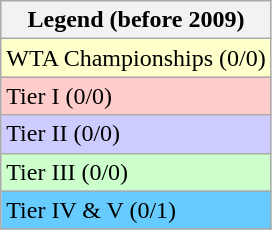<table class="wikitable">
<tr>
<th>Legend (before 2009)</th>
</tr>
<tr>
<td align="center" colspan="2" style="background:#ffc;">WTA Championships (0/0)</td>
</tr>
<tr>
<td bgcolor="#ffcccc">Tier I (0/0)</td>
</tr>
<tr>
<td bgcolor="#ccccff">Tier II (0/0)</td>
</tr>
<tr>
<td bgcolor="#CCFFCC">Tier III (0/0)</td>
</tr>
<tr>
<td bgcolor="#66CCFF">Tier IV & V (0/1)</td>
</tr>
</table>
